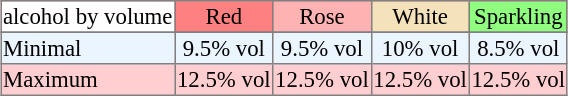<table Bgcolor="#FF8080 cellpadding="3" cellspacing="1" border="2" style="margin:1em auto; font-size: 95%; border: gray solid 1px; border-collapse: collapse">
<tr Bgcolor="#FF8080">
<td Bgcolor="#FFFFFF" align="center">alcohol by volume</td>
<td Bgcolor="#FF8080" align="center">Red</td>
<td Bgcolor="#FFB2B2" align="center">Rose</td>
<td Bgcolor="#F4E2BA" align="center">White</td>
<td Bgcolor="#90FF80" align="center">Sparkling</td>
</tr>
<tr bgcolor="#FFB2B2">
</tr>
<tr bgcolor="#EBF5FF">
<td align="left">Minimal</td>
<td align="center">9.5% vol</td>
<td align="center">9.5% vol</td>
<td align="center">10% vol</td>
<td align="center">8.5% vol</td>
</tr>
<tr>
<td align="left">Maximum</td>
<td align="center">12.5% vol</td>
<td align="center">12.5% vol</td>
<td align="center">12.5% vol</td>
<td align="center">12.5% vol</td>
</tr>
</table>
